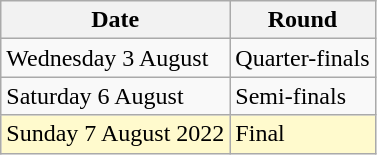<table class="wikitable">
<tr>
<th>Date</th>
<th>Round</th>
</tr>
<tr>
<td>Wednesday 3 August</td>
<td>Quarter-finals</td>
</tr>
<tr>
<td>Saturday 6 August</td>
<td>Semi-finals</td>
</tr>
<tr>
<td style=background:lemonchiffon>Sunday 7 August 2022</td>
<td style=background:lemonchiffon>Final</td>
</tr>
</table>
